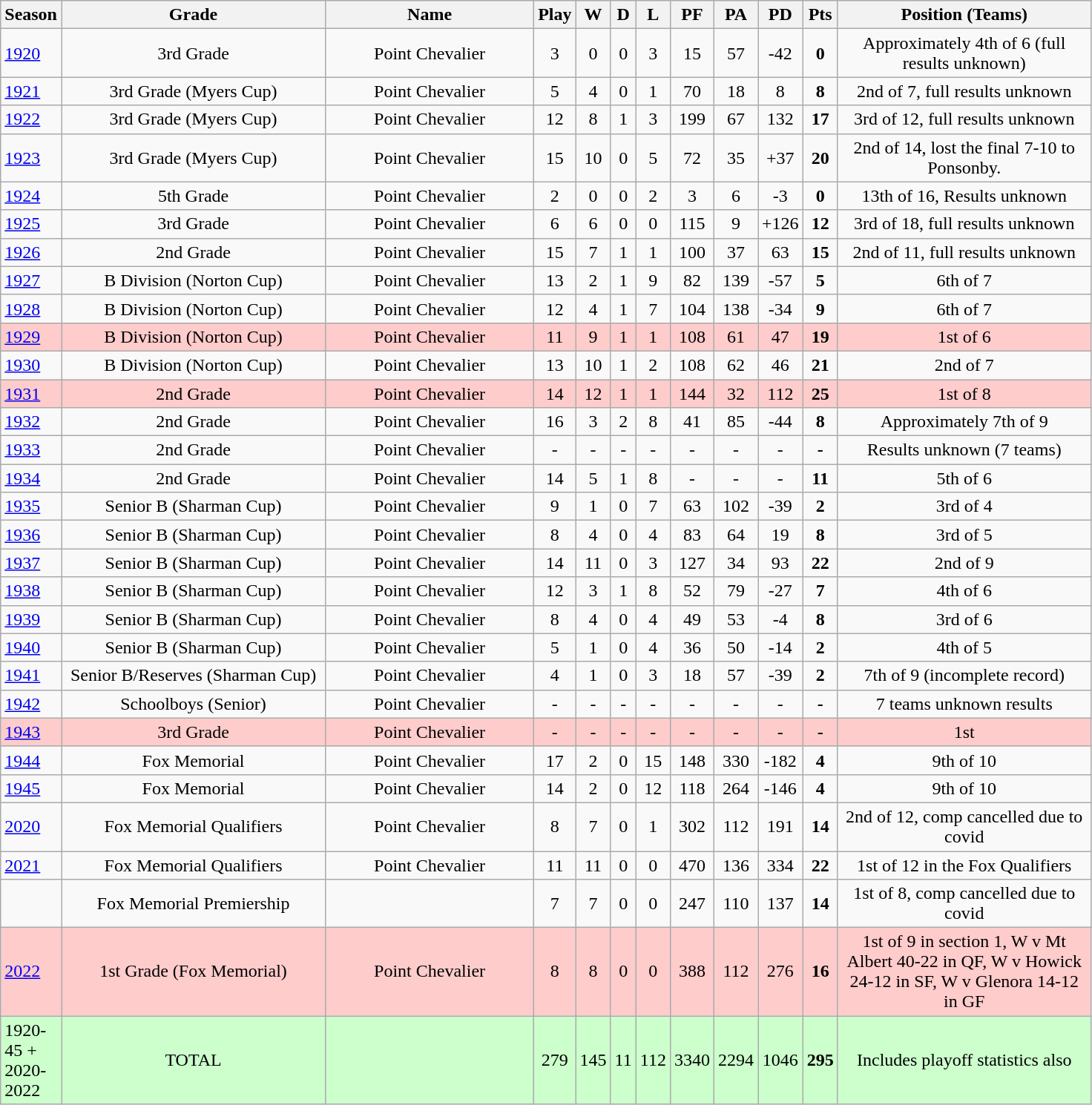<table class="wikitable" style="text-align:center;">
<tr>
<th width=40>Season</th>
<th width=230 abbr="Grade">Grade</th>
<th width=180 abbr="Name">Name</th>
<th width=15 abbr="Played">Play</th>
<th width=15 abbr="Won">W</th>
<th width=15 abbr="Drawn">D</th>
<th width=15 abbr="Lost">L</th>
<th width=20 abbr="Points for">PF</th>
<th width=20 abbr="Points against">PA</th>
<th width=20 abbr="Points difference">PD</th>
<th width=20 abbr="Points">Pts</th>
<th width=220>Position (Teams)</th>
</tr>
<tr>
<td style="text-align:left;"><a href='#'>1920</a></td>
<td>3rd Grade</td>
<td>Point Chevalier</td>
<td>3</td>
<td>0</td>
<td>0</td>
<td>3</td>
<td>15</td>
<td>57</td>
<td>-42</td>
<td><strong>0</strong></td>
<td>Approximately 4th of 6 (full results unknown)</td>
</tr>
<tr>
<td style="text-align:left;"><a href='#'>1921</a></td>
<td>3rd Grade (Myers Cup)</td>
<td>Point Chevalier</td>
<td>5</td>
<td>4</td>
<td>0</td>
<td>1</td>
<td>70</td>
<td>18</td>
<td>8</td>
<td><strong>8</strong></td>
<td>2nd of 7, full results unknown</td>
</tr>
<tr>
<td style="text-align:left;"><a href='#'>1922</a></td>
<td>3rd Grade (Myers Cup)</td>
<td>Point Chevalier</td>
<td>12</td>
<td>8</td>
<td>1</td>
<td>3</td>
<td>199</td>
<td>67</td>
<td>132</td>
<td><strong>17</strong></td>
<td>3rd of 12, full results unknown</td>
</tr>
<tr>
<td style="text-align:left;"><a href='#'>1923</a></td>
<td>3rd Grade (Myers Cup)</td>
<td>Point Chevalier</td>
<td>15</td>
<td>10</td>
<td>0</td>
<td>5</td>
<td>72</td>
<td>35</td>
<td>+37</td>
<td><strong>20</strong></td>
<td>2nd of 14, lost the final 7-10 to Ponsonby.</td>
</tr>
<tr>
<td style="text-align:left;"><a href='#'>1924</a></td>
<td>5th Grade</td>
<td>Point Chevalier</td>
<td>2</td>
<td>0</td>
<td>0</td>
<td>2</td>
<td>3</td>
<td>6</td>
<td>-3</td>
<td><strong>0</strong></td>
<td>13th of 16, Results unknown</td>
</tr>
<tr>
<td style="text-align:left;"><a href='#'>1925</a></td>
<td>3rd Grade</td>
<td>Point Chevalier</td>
<td>6</td>
<td>6</td>
<td>0</td>
<td>0</td>
<td>115</td>
<td>9</td>
<td>+126</td>
<td><strong>12</strong></td>
<td>3rd of 18, full results unknown</td>
</tr>
<tr>
<td style="text-align:left;"><a href='#'>1926</a></td>
<td>2nd Grade</td>
<td>Point Chevalier</td>
<td>15</td>
<td>7</td>
<td>1</td>
<td>1</td>
<td>100</td>
<td>37</td>
<td>63</td>
<td><strong>15</strong></td>
<td>2nd of 11, full results unknown</td>
</tr>
<tr>
<td style="text-align:left;"><a href='#'>1927</a></td>
<td>B Division (Norton Cup)</td>
<td>Point Chevalier</td>
<td>13</td>
<td>2</td>
<td>1</td>
<td>9</td>
<td>82</td>
<td>139</td>
<td>-57</td>
<td><strong>5</strong></td>
<td>6th of 7</td>
</tr>
<tr>
<td style="text-align:left;"><a href='#'>1928</a></td>
<td>B Division (Norton Cup)</td>
<td>Point Chevalier</td>
<td>12</td>
<td>4</td>
<td>1</td>
<td>7</td>
<td>104</td>
<td>138</td>
<td>-34</td>
<td><strong>9</strong></td>
<td>6th of 7</td>
</tr>
<tr style="background: #FFCCCC;">
<td style="text-align:left;"><a href='#'>1929</a></td>
<td>B Division (Norton Cup)</td>
<td>Point Chevalier</td>
<td>11</td>
<td>9</td>
<td>1</td>
<td>1</td>
<td>108</td>
<td>61</td>
<td>47</td>
<td><strong>19</strong></td>
<td>1st of 6</td>
</tr>
<tr>
<td style="text-align:left;"><a href='#'>1930</a></td>
<td>B Division (Norton Cup)</td>
<td>Point Chevalier</td>
<td>13</td>
<td>10</td>
<td>1</td>
<td>2</td>
<td>108</td>
<td>62</td>
<td>46</td>
<td><strong>21</strong></td>
<td>2nd of 7</td>
</tr>
<tr style="background: #FFCCCC;">
<td style="text-align:left;"><a href='#'>1931</a></td>
<td>2nd Grade</td>
<td>Point Chevalier</td>
<td>14</td>
<td>12</td>
<td>1</td>
<td>1</td>
<td>144</td>
<td>32</td>
<td>112</td>
<td><strong>25</strong></td>
<td>1st of 8</td>
</tr>
<tr>
<td style="text-align:left;"><a href='#'>1932</a></td>
<td>2nd Grade</td>
<td>Point Chevalier</td>
<td>16</td>
<td>3</td>
<td>2</td>
<td>8</td>
<td>41</td>
<td>85</td>
<td>-44</td>
<td><strong>8</strong></td>
<td>Approximately 7th of 9</td>
</tr>
<tr>
<td style="text-align:left;"><a href='#'>1933</a></td>
<td>2nd Grade</td>
<td>Point Chevalier</td>
<td>-</td>
<td>-</td>
<td>-</td>
<td>-</td>
<td>-</td>
<td>-</td>
<td>-</td>
<td><strong>-</strong></td>
<td>Results unknown (7 teams)</td>
</tr>
<tr>
<td style="text-align:left;"><a href='#'>1934</a></td>
<td>2nd Grade</td>
<td>Point Chevalier</td>
<td>14</td>
<td>5</td>
<td>1</td>
<td>8</td>
<td>-</td>
<td>-</td>
<td>-</td>
<td><strong>11</strong></td>
<td>5th of 6</td>
</tr>
<tr>
<td style="text-align:left;"><a href='#'>1935</a></td>
<td>Senior B (Sharman Cup)</td>
<td>Point Chevalier</td>
<td>9</td>
<td>1</td>
<td>0</td>
<td>7</td>
<td>63</td>
<td>102</td>
<td>-39</td>
<td><strong>2</strong></td>
<td>3rd of 4</td>
</tr>
<tr>
<td style="text-align:left;"><a href='#'>1936</a></td>
<td>Senior B (Sharman Cup)</td>
<td>Point Chevalier</td>
<td>8</td>
<td>4</td>
<td>0</td>
<td>4</td>
<td>83</td>
<td>64</td>
<td>19</td>
<td><strong>8</strong></td>
<td>3rd of 5</td>
</tr>
<tr>
<td style="text-align:left;"><a href='#'>1937</a></td>
<td>Senior B (Sharman Cup)</td>
<td>Point Chevalier</td>
<td>14</td>
<td>11</td>
<td>0</td>
<td>3</td>
<td>127</td>
<td>34</td>
<td>93</td>
<td><strong>22</strong></td>
<td>2nd of 9</td>
</tr>
<tr>
<td style="text-align:left;"><a href='#'>1938</a></td>
<td>Senior B (Sharman Cup)</td>
<td>Point Chevalier</td>
<td>12</td>
<td>3</td>
<td>1</td>
<td>8</td>
<td>52</td>
<td>79</td>
<td>-27</td>
<td><strong>7</strong></td>
<td>4th of 6</td>
</tr>
<tr>
<td style="text-align:left;"><a href='#'>1939</a></td>
<td>Senior B (Sharman Cup)</td>
<td>Point Chevalier</td>
<td>8</td>
<td>4</td>
<td>0</td>
<td>4</td>
<td>49</td>
<td>53</td>
<td>-4</td>
<td><strong>8</strong></td>
<td>3rd of 6</td>
</tr>
<tr>
<td style="text-align:left;"><a href='#'>1940</a></td>
<td>Senior B (Sharman Cup)</td>
<td>Point Chevalier</td>
<td>5</td>
<td>1</td>
<td>0</td>
<td>4</td>
<td>36</td>
<td>50</td>
<td>-14</td>
<td><strong>2</strong></td>
<td>4th of 5</td>
</tr>
<tr>
<td style="text-align:left;"><a href='#'>1941</a></td>
<td>Senior B/Reserves (Sharman Cup)</td>
<td>Point Chevalier</td>
<td>4</td>
<td>1</td>
<td>0</td>
<td>3</td>
<td>18</td>
<td>57</td>
<td>-39</td>
<td><strong>2</strong></td>
<td>7th of 9 (incomplete record)</td>
</tr>
<tr>
<td style="text-align:left;"><a href='#'>1942</a></td>
<td>Schoolboys (Senior)</td>
<td>Point Chevalier</td>
<td>-</td>
<td>-</td>
<td>-</td>
<td>-</td>
<td>-</td>
<td>-</td>
<td>-</td>
<td><strong>-</strong></td>
<td>7 teams unknown results</td>
</tr>
<tr style="background: #FFCCCC;">
<td style="text-align:left;"><a href='#'>1943</a></td>
<td>3rd Grade</td>
<td>Point Chevalier</td>
<td>-</td>
<td>-</td>
<td>-</td>
<td>-</td>
<td>-</td>
<td>-</td>
<td>-</td>
<td><strong>-</strong></td>
<td>1st</td>
</tr>
<tr>
<td style="text-align:left;"><a href='#'>1944</a></td>
<td>Fox Memorial</td>
<td>Point Chevalier</td>
<td>17</td>
<td>2</td>
<td>0</td>
<td>15</td>
<td>148</td>
<td>330</td>
<td>-182</td>
<td><strong>4</strong></td>
<td>9th of 10</td>
</tr>
<tr>
<td style="text-align:left;"><a href='#'>1945</a></td>
<td>Fox Memorial</td>
<td>Point Chevalier</td>
<td>14</td>
<td>2</td>
<td>0</td>
<td>12</td>
<td>118</td>
<td>264</td>
<td>-146</td>
<td><strong>4</strong></td>
<td>9th of 10</td>
</tr>
<tr>
<td style="text-align:left;"><a href='#'>2020</a></td>
<td>Fox Memorial Qualifiers</td>
<td>Point Chevalier</td>
<td>8</td>
<td>7</td>
<td>0</td>
<td>1</td>
<td>302</td>
<td>112</td>
<td>191</td>
<td><strong>14</strong></td>
<td>2nd of 12, comp cancelled due to covid</td>
</tr>
<tr>
<td style="text-align:left;"><a href='#'>2021</a></td>
<td>Fox Memorial Qualifiers</td>
<td>Point Chevalier</td>
<td>11</td>
<td>11</td>
<td>0</td>
<td>0</td>
<td>470</td>
<td>136</td>
<td>334</td>
<td><strong>22</strong></td>
<td>1st of 12 in the Fox Qualifiers</td>
</tr>
<tr>
<td style="text-align:left;"></td>
<td>Fox Memorial Premiership</td>
<td></td>
<td>7</td>
<td>7</td>
<td>0</td>
<td>0</td>
<td>247</td>
<td>110</td>
<td>137</td>
<td><strong>14</strong></td>
<td>1st of 8, comp cancelled due to covid</td>
</tr>
<tr style="background: #FFCCCC;">
<td style="text-align:left;"><a href='#'>2022</a></td>
<td>1st Grade (Fox Memorial)</td>
<td>Point Chevalier</td>
<td>8</td>
<td>8</td>
<td>0</td>
<td>0</td>
<td>388</td>
<td>112</td>
<td>276</td>
<td><strong>16</strong></td>
<td>1st of 9 in section 1, W v Mt Albert 40-22 in QF, W v Howick 24-12 in SF, W v Glenora 14-12 in GF</td>
</tr>
<tr style="background: #ccffcc;">
<td style="text-align:left;">1920-45 + 2020-2022</td>
<td>TOTAL</td>
<td></td>
<td>279</td>
<td>145</td>
<td>11</td>
<td>112</td>
<td>3340</td>
<td>2294</td>
<td>1046</td>
<td><strong>295</strong></td>
<td>Includes playoff statistics also</td>
</tr>
</table>
